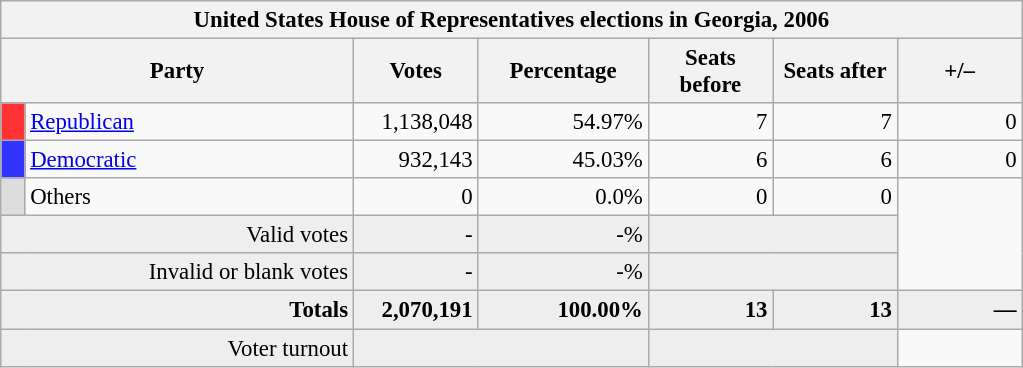<table class="wikitable" style="font-size: 95%;">
<tr>
<th colspan="7">United States House of Representatives elections in Georgia, 2006</th>
</tr>
<tr>
<th colspan=2 style="width: 15em">Party</th>
<th style="width: 5em">Votes</th>
<th style="width: 7em">Percentage</th>
<th style="width: 5em">Seats before</th>
<th style="width: 5em">Seats after</th>
<th style="width: 5em">+/–</th>
</tr>
<tr>
<th style="background-color:#FF3333; width: 3px"></th>
<td style="width: 130px"><a href='#'>Republican</a></td>
<td align="right">1,138,048</td>
<td align="right">54.97%</td>
<td align="right">7</td>
<td align="right">7</td>
<td align="right">0</td>
</tr>
<tr>
<th style="background-color:#3333FF; width: 3px"></th>
<td style="width: 130px"><a href='#'>Democratic</a></td>
<td align="right">932,143</td>
<td align="right">45.03%</td>
<td align="right">6</td>
<td align="right">6</td>
<td align="right">0</td>
</tr>
<tr>
<th style="background-color:#DDDDDD; width: 3px"></th>
<td style="width: 130px">Others</td>
<td align="right">0</td>
<td align="right">0.0%</td>
<td align="right">0</td>
<td align="right">0</td>
</tr>
<tr bgcolor="#EEEEEE">
<td colspan="2" align="right">Valid votes</td>
<td align="right">-</td>
<td align="right">-%</td>
<td colspan="2" align="right"></td>
</tr>
<tr bgcolor="#EEEEEE">
<td colspan="2" align="right">Invalid or blank votes</td>
<td align="right">-</td>
<td align="right">-%</td>
<td colspan="2" align="right"></td>
</tr>
<tr bgcolor="#EEEEEE">
<td colspan="2" align="right"><strong>Totals</strong></td>
<td align="right"><strong>2,070,191</strong></td>
<td align="right"><strong>100.00%</strong></td>
<td align="right"><strong>13</strong></td>
<td align="right"><strong>13</strong></td>
<td align="right"><strong>—</strong></td>
</tr>
<tr bgcolor="#EEEEEE">
<td colspan="2" align="right">Voter turnout</td>
<td colspan="2" align="right"></td>
<td colspan="2" align="right"></td>
</tr>
</table>
